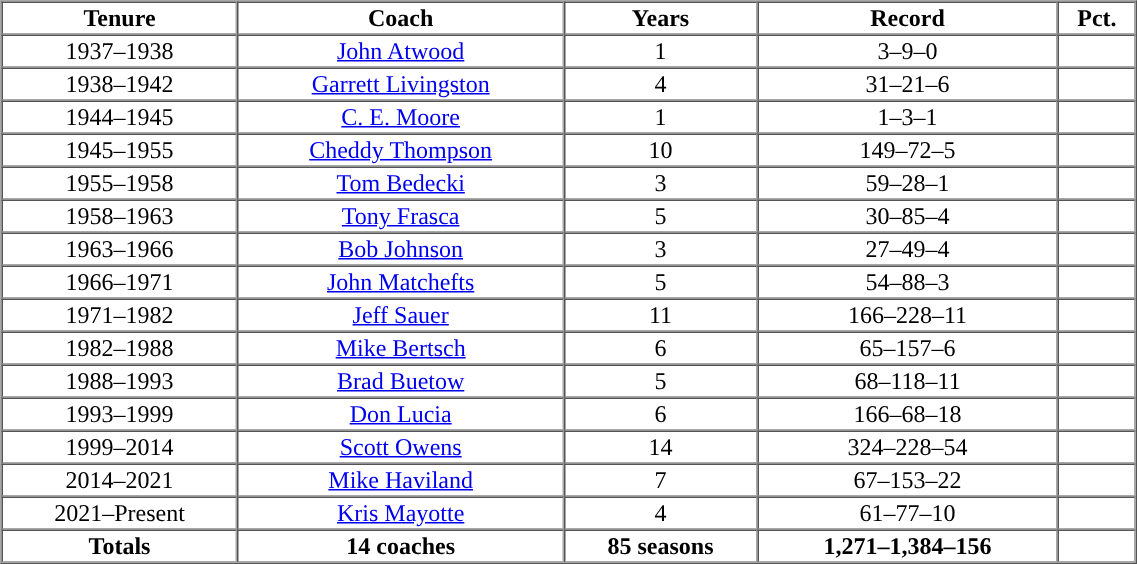<table cellpadding="1" border="1" cellspacing="0" width="60%">
<tr>
<th>Tenure</th>
<th>Coach</th>
<th>Years</th>
<th>Record</th>
<th>Pct.</th>
</tr>
<tr align="center">
<td>1937–1938</td>
<td><a href='#'>John Atwood</a></td>
<td>1</td>
<td>3–9–0</td>
<td></td>
</tr>
<tr align="center">
<td>1938–1942</td>
<td><a href='#'>Garrett Livingston</a></td>
<td>4</td>
<td>31–21–6</td>
<td></td>
</tr>
<tr align="center">
<td>1944–1945</td>
<td><a href='#'>C. E. Moore</a></td>
<td>1</td>
<td>1–3–1</td>
<td></td>
</tr>
<tr align="center">
<td>1945–1955</td>
<td><a href='#'>Cheddy Thompson</a></td>
<td>10</td>
<td>149–72–5</td>
<td></td>
</tr>
<tr align="center">
<td>1955–1958</td>
<td><a href='#'>Tom Bedecki</a></td>
<td>3</td>
<td>59–28–1</td>
<td></td>
</tr>
<tr align="center">
<td>1958–1963</td>
<td><a href='#'>Tony Frasca</a></td>
<td>5</td>
<td>30–85–4</td>
<td></td>
</tr>
<tr align="center">
<td>1963–1966</td>
<td><a href='#'>Bob Johnson</a></td>
<td>3</td>
<td>27–49–4</td>
<td></td>
</tr>
<tr align="center">
<td>1966–1971</td>
<td><a href='#'>John Matchefts</a></td>
<td>5</td>
<td>54–88–3</td>
<td></td>
</tr>
<tr align="center">
<td>1971–1982</td>
<td><a href='#'>Jeff Sauer</a></td>
<td>11</td>
<td>166–228–11</td>
<td></td>
</tr>
<tr align="center">
<td>1982–1988</td>
<td><a href='#'>Mike Bertsch</a></td>
<td>6</td>
<td>65–157–6</td>
<td></td>
</tr>
<tr align="center">
<td>1988–1993</td>
<td><a href='#'>Brad Buetow</a></td>
<td>5</td>
<td>68–118–11</td>
<td></td>
</tr>
<tr align="center">
<td>1993–1999</td>
<td><a href='#'>Don Lucia</a></td>
<td>6</td>
<td>166–68–18</td>
<td></td>
</tr>
<tr align="center">
<td>1999–2014</td>
<td><a href='#'>Scott Owens</a></td>
<td>14</td>
<td>324–228–54</td>
<td></td>
</tr>
<tr align="center">
<td>2014–2021</td>
<td><a href='#'>Mike Haviland</a></td>
<td>7</td>
<td>67–153–22</td>
<td></td>
</tr>
<tr align="center">
<td>2021–Present</td>
<td><a href='#'>Kris Mayotte</a></td>
<td>4</td>
<td>61–77–10</td>
<td></td>
</tr>
<tr>
<th>Totals</th>
<th>14 coaches</th>
<th>85 seasons</th>
<th>1,271–1,384–156</th>
<th></th>
</tr>
</table>
